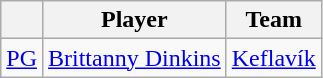<table class="wikitable">
<tr>
<th align="center"></th>
<th align="center">Player</th>
<th align="center">Team</th>
</tr>
<tr>
<td align=center><a href='#'>PG</a></td>
<td> <a href='#'>Brittanny Dinkins</a></td>
<td><a href='#'>Keflavík</a></td>
</tr>
</table>
